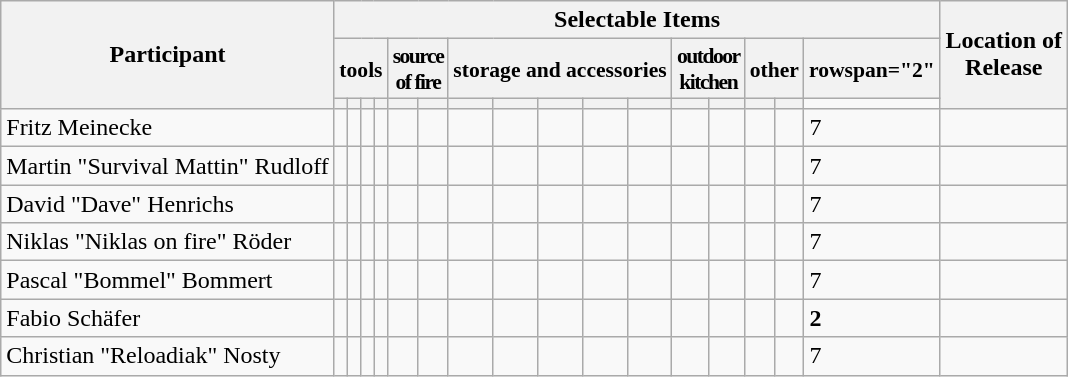<table class="wikitable" style="white-space:nowrap;">
<tr>
<th rowspan="3">Participant</th>
<th colspan="16">Selectable Items</th>
<th rowspan="3">Location of<br>Release</th>
</tr>
<tr style="line-height:115%; font-size:90%">
<th colspan="4">tools</th>
<th colspan="2" style="letter-spacing:-1px">source<br>of fire</th>
<th colspan="5">storage and accessories</th>
<th colspan="2" style="letter-spacing:-1px">outdoor<br>kitchen</th>
<th colspan="2">other</th>
<th>rowspan="2" </th>
</tr>
<tr style="font-size:90%">
<th></th>
<th></th>
<th></th>
<th></th>
<th></th>
<th></th>
<th></th>
<th></th>
<th></th>
<th></th>
<th></th>
<th></th>
<th></th>
<th></th>
<th></th>
</tr>
<tr>
<td>Fritz Meinecke</td>
<td></td>
<td></td>
<td></td>
<td></td>
<td></td>
<td></td>
<td></td>
<td></td>
<td></td>
<td></td>
<td></td>
<td></td>
<td></td>
<td></td>
<td></td>
<td>7</td>
<td><small></small></td>
</tr>
<tr>
<td>Martin "Survival Mattin" Rudloff</td>
<td></td>
<td></td>
<td></td>
<td></td>
<td></td>
<td></td>
<td></td>
<td></td>
<td></td>
<td></td>
<td></td>
<td></td>
<td></td>
<td></td>
<td></td>
<td>7</td>
<td><small></small></td>
</tr>
<tr>
<td>David "Dave" Henrichs</td>
<td></td>
<td></td>
<td></td>
<td></td>
<td></td>
<td></td>
<td></td>
<td></td>
<td></td>
<td></td>
<td></td>
<td></td>
<td></td>
<td></td>
<td></td>
<td>7</td>
<td><small></small></td>
</tr>
<tr>
<td>Niklas "Niklas on fire" Röder</td>
<td></td>
<td></td>
<td></td>
<td></td>
<td></td>
<td></td>
<td></td>
<td></td>
<td></td>
<td></td>
<td></td>
<td></td>
<td></td>
<td></td>
<td></td>
<td>7</td>
<td><small></small></td>
</tr>
<tr>
<td>Pascal "Bommel" Bommert</td>
<td></td>
<td></td>
<td></td>
<td></td>
<td></td>
<td></td>
<td></td>
<td></td>
<td></td>
<td></td>
<td></td>
<td></td>
<td></td>
<td></td>
<td></td>
<td>7</td>
<td><small></small></td>
</tr>
<tr>
<td>Fabio Schäfer</td>
<td></td>
<td></td>
<td></td>
<td></td>
<td></td>
<td></td>
<td></td>
<td></td>
<td></td>
<td></td>
<td></td>
<td></td>
<td></td>
<td></td>
<td></td>
<td><strong>2</strong></td>
<td><small></small></td>
</tr>
<tr>
<td>Christian "Reloadiak" Nosty</td>
<td></td>
<td></td>
<td></td>
<td></td>
<td></td>
<td></td>
<td></td>
<td></td>
<td></td>
<td></td>
<td></td>
<td></td>
<td></td>
<td></td>
<td></td>
<td>7</td>
<td><small></small></td>
</tr>
</table>
